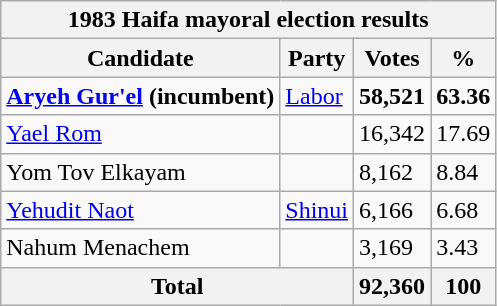<table class="wikitable sortable">
<tr>
<th colspan=4><strong>1983 Haifa mayoral election results</strong></th>
</tr>
<tr>
<th>Candidate</th>
<th>Party</th>
<th>Votes</th>
<th>%</th>
</tr>
<tr>
<td><strong><a href='#'>Aryeh Gur'el</a> (incumbent)</strong></td>
<td><a href='#'>Labor</a></td>
<td><strong>58,521</strong></td>
<td><strong>63.36</strong></td>
</tr>
<tr>
<td><a href='#'>Yael Rom</a></td>
<td></td>
<td>16,342</td>
<td>17.69</td>
</tr>
<tr>
<td>Yom Tov Elkayam</td>
<td></td>
<td>8,162</td>
<td>8.84</td>
</tr>
<tr>
<td><a href='#'>Yehudit Naot</a></td>
<td><a href='#'>Shinui</a></td>
<td>6,166</td>
<td>6.68</td>
</tr>
<tr>
<td>Nahum Menachem</td>
<td></td>
<td>3,169</td>
<td>3.43</td>
</tr>
<tr>
<th colspan=2>Total</th>
<th>92,360</th>
<th>100</th>
</tr>
</table>
